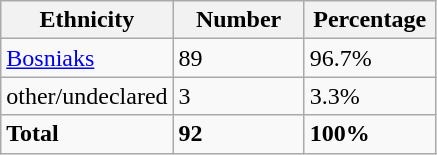<table class="wikitable">
<tr>
<th width="100px">Ethnicity</th>
<th width="80px">Number</th>
<th width="80px">Percentage</th>
</tr>
<tr>
<td><a href='#'>Bosniaks</a></td>
<td>89</td>
<td>96.7%</td>
</tr>
<tr>
<td>other/undeclared</td>
<td>3</td>
<td>3.3%</td>
</tr>
<tr>
<td><strong>Total</strong></td>
<td><strong>92</strong></td>
<td><strong>100%</strong></td>
</tr>
</table>
